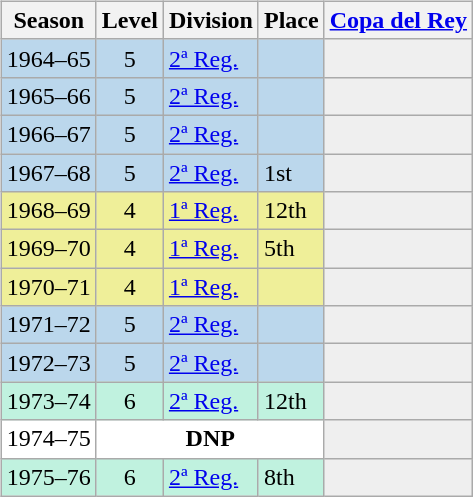<table>
<tr>
<td valign="top" width=0%><br><table class="wikitable">
<tr style="background:#f0f6fa;">
<th>Season</th>
<th>Level</th>
<th>Division</th>
<th>Place</th>
<th><a href='#'>Copa del Rey</a></th>
</tr>
<tr>
<td style="background:#BBD7EC;">1964–65</td>
<td style="background:#BBD7EC;" align="center">5</td>
<td style="background:#BBD7EC;"><a href='#'>2ª Reg.</a></td>
<td style="background:#BBD7EC;"></td>
<th style="background:#efefef;"></th>
</tr>
<tr>
<td style="background:#BBD7EC;">1965–66</td>
<td style="background:#BBD7EC;" align="center">5</td>
<td style="background:#BBD7EC;"><a href='#'>2ª Reg.</a></td>
<td style="background:#BBD7EC;"></td>
<th style="background:#efefef;"></th>
</tr>
<tr>
<td style="background:#BBD7EC;">1966–67</td>
<td style="background:#BBD7EC;" align="center">5</td>
<td style="background:#BBD7EC;"><a href='#'>2ª Reg.</a></td>
<td style="background:#BBD7EC;"></td>
<th style="background:#efefef;"></th>
</tr>
<tr>
<td style="background:#BBD7EC;">1967–68</td>
<td style="background:#BBD7EC;" align="center">5</td>
<td style="background:#BBD7EC;"><a href='#'>2ª Reg.</a></td>
<td style="background:#BBD7EC;">1st</td>
<th style="background:#efefef;"></th>
</tr>
<tr>
<td style="background:#EFEF99;">1968–69</td>
<td style="background:#EFEF99;" align="center">4</td>
<td style="background:#EFEF99;"><a href='#'>1ª Reg.</a></td>
<td style="background:#EFEF99;">12th</td>
<td style="background:#efefef;"></td>
</tr>
<tr>
<td style="background:#EFEF99;">1969–70</td>
<td style="background:#EFEF99;" align="center">4</td>
<td style="background:#EFEF99;"><a href='#'>1ª Reg.</a></td>
<td style="background:#EFEF99;">5th</td>
<td style="background:#efefef;"></td>
</tr>
<tr>
<td style="background:#EFEF99;">1970–71</td>
<td style="background:#EFEF99;" align="center">4</td>
<td style="background:#EFEF99;"><a href='#'>1ª Reg.</a></td>
<td style="background:#EFEF99;"></td>
<td style="background:#efefef;"></td>
</tr>
<tr>
<td style="background:#BBD7EC;">1971–72</td>
<td style="background:#BBD7EC;" align="center">5</td>
<td style="background:#BBD7EC;"><a href='#'>2ª Reg.</a></td>
<td style="background:#BBD7EC;"></td>
<th style="background:#efefef;"></th>
</tr>
<tr>
<td style="background:#BBD7EC;">1972–73</td>
<td style="background:#BBD7EC;" align="center">5</td>
<td style="background:#BBD7EC;"><a href='#'>2ª Reg.</a></td>
<td style="background:#BBD7EC;"></td>
<th style="background:#efefef;"></th>
</tr>
<tr>
<td style="background:#C0F2DF;">1973–74</td>
<td style="background:#C0F2DF;" align="center">6</td>
<td style="background:#C0F2DF;"><a href='#'>2ª Reg.</a></td>
<td style="background:#C0F2DF;">12th</td>
<th style="background:#efefef;"></th>
</tr>
<tr>
<td style="background:#FFFFFF;">1974–75</td>
<th style="background:#FFFFFF;" colspan="3">DNP</th>
<th style="background:#efefef;"></th>
</tr>
<tr>
<td style="background:#C0F2DF;">1975–76</td>
<td style="background:#C0F2DF;" align="center">6</td>
<td style="background:#C0F2DF;"><a href='#'>2ª Reg.</a></td>
<td style="background:#C0F2DF;">8th</td>
<th style="background:#efefef;"></th>
</tr>
</table>
</td>
</tr>
</table>
